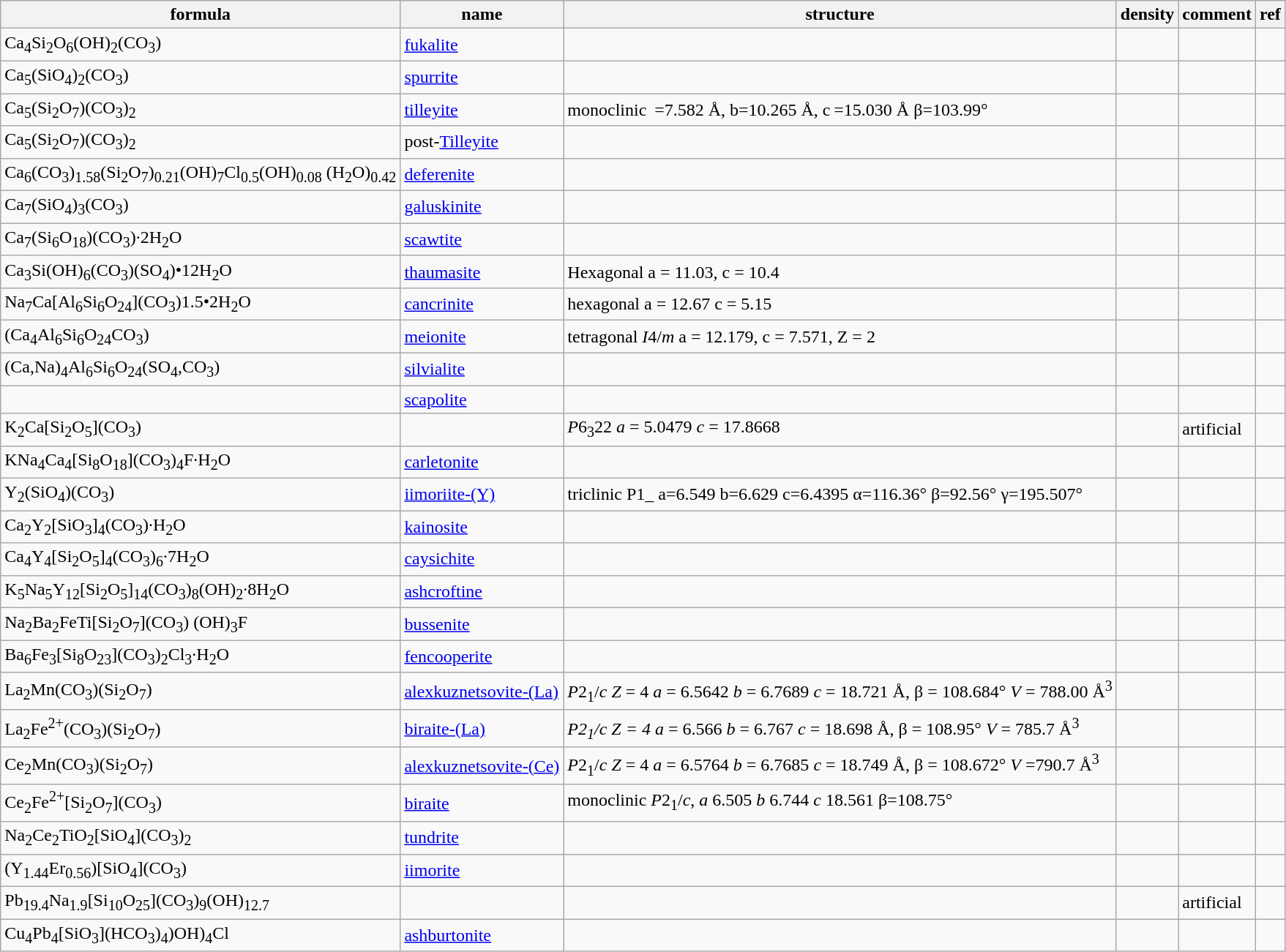<table class="wikitable">
<tr>
<th>formula</th>
<th>name</th>
<th>structure</th>
<th>density</th>
<th>comment</th>
<th>ref</th>
</tr>
<tr>
<td>Ca<sub>4</sub>Si<sub>2</sub>O<sub>6</sub>(OH)<sub>2</sub>(CO<sub>3</sub>)</td>
<td><a href='#'>fukalite</a></td>
<td></td>
<td></td>
<td></td>
<td></td>
</tr>
<tr>
<td>Ca<sub>5</sub>(SiO<sub>4</sub>)<sub>2</sub>(CO<sub>3</sub>)</td>
<td><a href='#'>spurrite</a></td>
<td></td>
<td></td>
<td></td>
<td></td>
</tr>
<tr>
<td>Ca<sub>5</sub>(Si<sub>2</sub>O<sub>7</sub>)(CO<sub>3</sub>)<sub>2</sub></td>
<td><a href='#'>tilleyite</a></td>
<td>monoclinic  =7.582 Å, b=10.265 Å, c =15.030 Å  β=103.99°</td>
<td></td>
<td></td>
<td></td>
</tr>
<tr>
<td>Ca<sub>5</sub>(Si<sub>2</sub>O<sub>7</sub>)(CO<sub>3</sub>)<sub>2</sub></td>
<td>post-<a href='#'>Tilleyite</a></td>
<td></td>
<td></td>
<td></td>
<td></td>
</tr>
<tr>
<td>Ca<sub>6</sub>(CO<sub>3</sub>)<sub>1.58</sub>(Si<sub>2</sub>O<sub>7</sub>)<sub>0.21</sub>(OH)<sub>7</sub>Cl<sub>0.5</sub>(OH)<sub>0.08</sub> (H<sub>2</sub>O)<sub>0.42</sub></td>
<td><a href='#'>deferenite</a></td>
<td></td>
<td></td>
<td></td>
<td></td>
</tr>
<tr>
<td>Ca<sub>7</sub>(SiO<sub>4</sub>)<sub>3</sub>(CO<sub>3</sub>)</td>
<td><a href='#'>galuskinite</a></td>
<td></td>
<td></td>
<td></td>
<td></td>
</tr>
<tr>
<td>Ca<sub>7</sub>(Si<sub>6</sub>O<sub>18</sub>)(CO<sub>3</sub>)·2H<sub>2</sub>O</td>
<td><a href='#'>scawtite</a></td>
<td></td>
<td></td>
<td></td>
<td></td>
</tr>
<tr>
<td>Ca<sub>3</sub>Si(OH)<sub>6</sub>(CO<sub>3</sub>)(SO<sub>4</sub>)•12H<sub>2</sub>O</td>
<td><a href='#'>thaumasite</a></td>
<td>Hexagonal a = 11.03, c = 10.4</td>
<td></td>
<td></td>
<td></td>
</tr>
<tr>
<td>Na<sub>7</sub>Ca[Al<sub>6</sub>Si<sub>6</sub>O<sub>24</sub>](CO<sub>3</sub>)1.5•2H<sub>2</sub>O</td>
<td><a href='#'>cancrinite</a></td>
<td>hexagonal a = 12.67 c = 5.15</td>
<td></td>
<td></td>
<td></td>
</tr>
<tr>
<td>(Ca<sub>4</sub>Al<sub>6</sub>Si<sub>6</sub>O<sub>24</sub>CO<sub>3</sub>)</td>
<td><a href='#'>meionite</a></td>
<td>tetragonal <em>I</em>4/<em>m</em> a = 12.179, c = 7.571, Z = 2</td>
<td></td>
<td></td>
<td></td>
</tr>
<tr>
<td>(Ca,Na)<sub>4</sub>Al<sub>6</sub>Si<sub>6</sub>O<sub>24</sub>(SO<sub>4</sub>,CO<sub>3</sub>)</td>
<td><a href='#'>silvialite</a></td>
<td></td>
<td></td>
<td></td>
<td></td>
</tr>
<tr>
<td></td>
<td><a href='#'>scapolite</a></td>
<td></td>
<td></td>
<td></td>
<td></td>
</tr>
<tr>
<td>K<sub>2</sub>Ca[Si<sub>2</sub>O<sub>5</sub>](CO<sub>3</sub>)</td>
<td></td>
<td><em>P</em>6<sub>3</sub>22 <em>a</em> = 5.0479 <em>c</em> = 17.8668</td>
<td></td>
<td>artificial</td>
<td></td>
</tr>
<tr>
<td>KNa<sub>4</sub>Ca<sub>4</sub>[Si<sub>8</sub>O<sub>18</sub>](CO<sub>3</sub>)<sub>4</sub>F·H<sub>2</sub>O</td>
<td><a href='#'>carletonite</a></td>
<td></td>
<td></td>
<td></td>
<td></td>
</tr>
<tr>
<td>Y<sub>2</sub>(SiO<sub>4</sub>)(CO<sub>3</sub>)</td>
<td><a href='#'>iimoriite-(Y)</a></td>
<td>triclinic P1_ a=6.549 b=6.629 c=6.4395 α=116.36°  β=92.56° γ=195.507°</td>
<td></td>
<td></td>
<td></td>
</tr>
<tr>
<td>Ca<sub>2</sub>Y<sub>2</sub>[SiO<sub>3</sub>]<sub>4</sub>(CO<sub>3</sub>)·H<sub>2</sub>O</td>
<td><a href='#'>kainosite</a></td>
<td></td>
<td></td>
<td></td>
<td></td>
</tr>
<tr>
<td>Ca<sub>4</sub>Y<sub>4</sub>[Si<sub>2</sub>O<sub>5</sub>]<sub>4</sub>(CO<sub>3</sub>)<sub>6</sub>·7H<sub>2</sub>O</td>
<td><a href='#'>caysichite</a></td>
<td></td>
<td></td>
<td></td>
<td></td>
</tr>
<tr>
<td>K<sub>5</sub>Na<sub>5</sub>Y<sub>12</sub>[Si<sub>2</sub>O<sub>5</sub>]<sub>14</sub>(CO<sub>3</sub>)<sub>8</sub>(OH)<sub>2</sub>·8H<sub>2</sub>O</td>
<td><a href='#'>ashcroftine</a></td>
<td></td>
<td></td>
<td></td>
<td></td>
</tr>
<tr>
<td>Na<sub>2</sub>Ba<sub>2</sub>FeTi[Si<sub>2</sub>O<sub>7</sub>](CO<sub>3</sub>) (OH)<sub>3</sub>F</td>
<td><a href='#'>bussenite</a></td>
<td></td>
<td></td>
<td></td>
<td></td>
</tr>
<tr>
<td>Ba<sub>6</sub>Fe<sub>3</sub>[Si<sub>8</sub>O<sub>23</sub>](CO<sub>3</sub>)<sub>2</sub>Cl<sub>3</sub>·H<sub>2</sub>O</td>
<td><a href='#'>fencooperite</a></td>
<td></td>
<td></td>
<td></td>
<td></td>
</tr>
<tr>
<td>La<sub>2</sub>Mn(CO<sub>3</sub>)(Si<sub>2</sub>O<sub>7</sub>)</td>
<td><a href='#'>alexkuznetsovite-(La)</a></td>
<td><em>P</em>2<sub>1</sub>/<em>c</em> <em>Z</em> = 4 <em>a</em> = 6.5642 <em>b</em> = 6.7689 <em>c</em> = 18.721 Å, β = 108.684° <em>V</em> = 788.00 Å<sup>3</sup></td>
<td></td>
<td></td>
<td></td>
</tr>
<tr>
<td>La<sub>2</sub>Fe<sup>2+</sup>(CO<sub>3</sub>)(Si<sub>2</sub>O<sub>7</sub>)</td>
<td><a href='#'>biraite-(La)</a></td>
<td><em>P2<sub>1</sub>/c Z = 4 a</em> = 6.566 <em>b</em> = 6.767 <em>c</em> = 18.698 Å, β = 108.95° <em>V</em> = 785.7 Å<sup>3</sup></td>
<td></td>
<td></td>
<td></td>
</tr>
<tr>
<td>Ce<sub>2</sub>Mn(CO<sub>3</sub>)(Si<sub>2</sub>O<sub>7</sub>)</td>
<td><a href='#'>alexkuznetsovite-(Ce)</a></td>
<td><em>P</em>2<sub>1</sub>/<em>c</em> <em>Z</em> = 4 <em>a</em> = 6.5764 <em>b</em> = 6.7685 <em>c</em> = 18.749 Å, β = 108.672° <em>V</em> =790.7 Å<sup>3</sup></td>
<td></td>
<td></td>
<td></td>
</tr>
<tr>
<td>Ce<sub>2</sub>Fe<sup>2+</sup>[Si<sub>2</sub>O<sub>7</sub>](CO<sub>3</sub>)</td>
<td><a href='#'>biraite</a></td>
<td>monoclinic <em>P</em>2<sub>1</sub>/<em>c</em>, <em>a</em> 6.505 <em>b</em> 6.744 <em>c</em> 18.561 β=108.75°</td>
<td></td>
<td></td>
<td></td>
</tr>
<tr>
<td>Na<sub>2</sub>Ce<sub>2</sub>TiO<sub>2</sub>[SiO<sub>4</sub>](CO<sub>3</sub>)<sub>2</sub></td>
<td><a href='#'>tundrite</a></td>
<td></td>
<td></td>
<td></td>
<td></td>
</tr>
<tr>
<td>(Y<sub>1.44</sub>Er<sub>0.56</sub>)[SiO<sub>4</sub>](CO<sub>3</sub>)</td>
<td><a href='#'>iimorite</a></td>
<td></td>
<td></td>
<td></td>
<td></td>
</tr>
<tr>
<td>Pb<sub>19.4</sub>Na<sub>1.9</sub>[Si<sub>10</sub>O<sub>25</sub>](CO<sub>3</sub>)<sub>9</sub>(OH)<sub>12.7</sub></td>
<td></td>
<td></td>
<td></td>
<td>artificial</td>
<td></td>
</tr>
<tr>
<td>Cu<sub>4</sub>Pb<sub>4</sub>[SiO<sub>3</sub>](HCO<sub>3</sub>)<sub>4</sub>)OH)<sub>4</sub>Cl</td>
<td><a href='#'>ashburtonite</a></td>
<td></td>
<td></td>
<td></td>
<td></td>
</tr>
</table>
